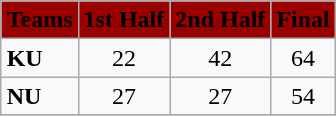<table class="wikitable" align=right>
<tr bgcolor=#990000 align=center>
<td colspan=1><span><strong>Teams</strong></span></td>
<td colspan=1><span><strong>1st Half</strong></span></td>
<td colspan=1><span><strong>2nd Half</strong></span></td>
<td colspan=1><span><strong>Final</strong></span></td>
</tr>
<tr>
<td><strong>KU</strong></td>
<td align=center>22</td>
<td align=center>42</td>
<td align=center>64</td>
</tr>
<tr>
<td><strong>NU</strong></td>
<td align=center>27</td>
<td align=center>27</td>
<td align=center>54</td>
</tr>
<tr>
</tr>
</table>
